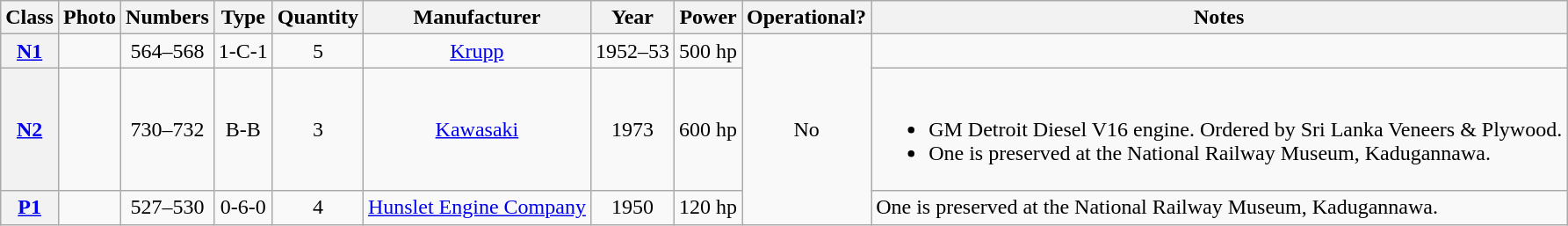<table class=wikitable style=text-align:center>
<tr>
<th>Class</th>
<th>Photo</th>
<th>Numbers</th>
<th>Type</th>
<th>Quantity</th>
<th>Manufacturer</th>
<th>Year</th>
<th>Power</th>
<th>Operational?</th>
<th>Notes</th>
</tr>
<tr>
<th><a href='#'>N1</a></th>
<td></td>
<td>564–568</td>
<td>1-C-1</td>
<td>5</td>
<td><a href='#'>Krupp</a></td>
<td>1952–53</td>
<td>500 hp</td>
<td rowspan="3">No</td>
<td align="left"></td>
</tr>
<tr>
<th><a href='#'>N2</a></th>
<td></td>
<td>730–732</td>
<td>B-B</td>
<td>3</td>
<td><a href='#'>Kawasaki</a></td>
<td>1973</td>
<td>600 hp</td>
<td align="left"><br><ul><li>GM Detroit Diesel V16 engine. Ordered by Sri Lanka Veneers & Plywood.</li><li>One is preserved at the National Railway Museum, Kadugannawa.</li></ul></td>
</tr>
<tr>
<th><a href='#'>P1</a></th>
<td></td>
<td>527–530</td>
<td>0-6-0</td>
<td>4</td>
<td><a href='#'>Hunslet Engine Company</a></td>
<td>1950</td>
<td>120 hp</td>
<td align="left">One is preserved at the National Railway Museum, Kadugannawa.</td>
</tr>
</table>
